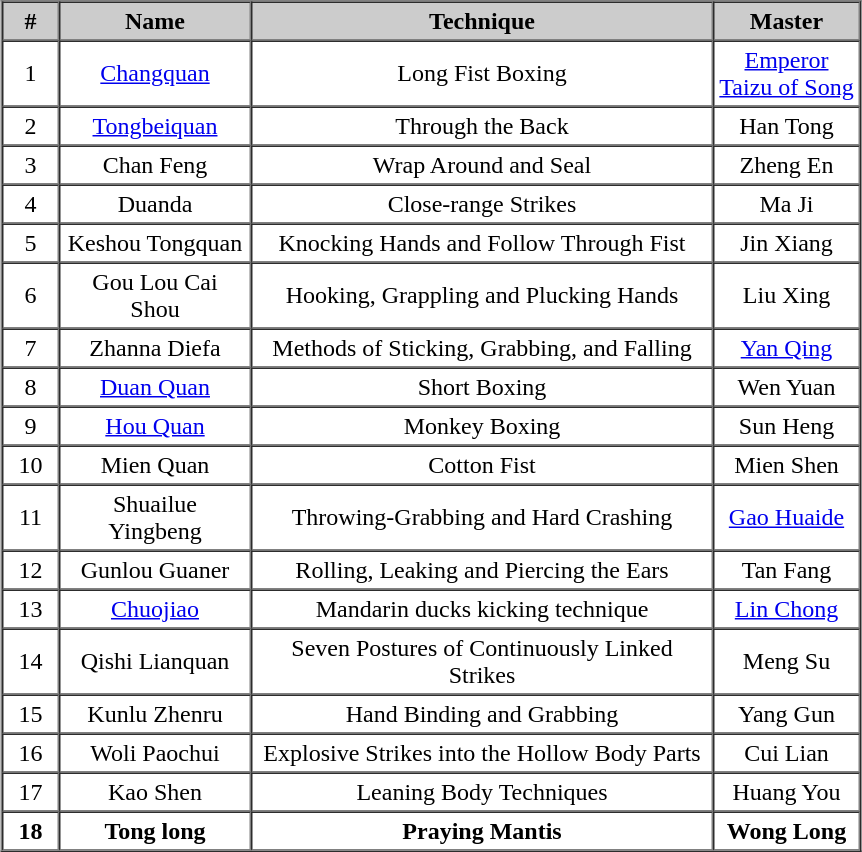<table align="center" border="1" cellspacing="0" cellpadding="3">
<tr>
<th style="background-color:#CCCCCC; width:30px;">#</th>
<th style="background-color:#CCCCCC; width:120px;">Name</th>
<th style="background-color:#CCCCCC; width:300px;">Technique</th>
<th style="background-color:#CCCCCC; width:90px;">Master</th>
</tr>
<tr>
<td align=center>1</td>
<td align=center><a href='#'>Changquan</a></td>
<td align=center>Long Fist Boxing</td>
<td align=center><a href='#'>Emperor Taizu of Song</a></td>
</tr>
<tr>
<td align=center>2</td>
<td align=center><a href='#'>Tongbeiquan</a></td>
<td align=center>Through the Back</td>
<td align=center>Han Tong</td>
</tr>
<tr>
<td align=center>3</td>
<td align=center>Chan Feng</td>
<td align=center>Wrap Around and Seal</td>
<td align=center>Zheng En</td>
</tr>
<tr>
<td align=center>4</td>
<td align=center>Duanda</td>
<td align=center>Close-range Strikes</td>
<td align=center>Ma Ji</td>
</tr>
<tr>
<td align=center>5</td>
<td align=center>Keshou Tongquan</td>
<td align=center>Knocking Hands and Follow Through Fist</td>
<td align=center>Jin Xiang</td>
</tr>
<tr>
<td align=center>6</td>
<td align=center>Gou Lou Cai Shou</td>
<td align=center>Hooking, Grappling and Plucking Hands</td>
<td align=center>Liu Xing</td>
</tr>
<tr>
<td align=center>7</td>
<td align=center>Zhanna Diefa</td>
<td align=center>Methods of Sticking, Grabbing, and Falling</td>
<td align=center><a href='#'>Yan Qing</a></td>
</tr>
<tr>
<td align=center>8</td>
<td align=center><a href='#'>Duan Quan</a></td>
<td align=center>Short Boxing</td>
<td align=center>Wen Yuan</td>
</tr>
<tr>
<td align=center>9</td>
<td align=center><a href='#'>Hou Quan</a></td>
<td align=center>Monkey Boxing</td>
<td align=center>Sun Heng</td>
</tr>
<tr>
<td align=center>10</td>
<td align=center>Mien Quan</td>
<td align=center>Cotton Fist</td>
<td align=center>Mien Shen</td>
</tr>
<tr>
<td align=center>11</td>
<td align=center>Shuailue Yingbeng</td>
<td align=center>Throwing-Grabbing and Hard Crashing</td>
<td align=center><a href='#'>Gao Huaide</a></td>
</tr>
<tr>
<td align=center>12</td>
<td align=center>Gunlou Guaner</td>
<td align=center>Rolling, Leaking and Piercing the Ears</td>
<td align=center>Tan Fang</td>
</tr>
<tr>
<td align=center>13</td>
<td align=center><a href='#'>Chuojiao</a></td>
<td align=center>Mandarin ducks kicking technique</td>
<td align=center><a href='#'>Lin Chong</a></td>
</tr>
<tr>
<td align=center>14</td>
<td align=center>Qishi Lianquan</td>
<td align=center>Seven Postures of Continuously Linked Strikes</td>
<td align=center>Meng Su</td>
</tr>
<tr>
<td align=center>15</td>
<td align=center>Kunlu Zhenru</td>
<td align=center>Hand Binding and Grabbing</td>
<td align=center>Yang Gun</td>
</tr>
<tr>
<td align=center>16</td>
<td align=center>Woli Paochui</td>
<td align=center>Explosive Strikes into the Hollow Body Parts</td>
<td align=center>Cui Lian</td>
</tr>
<tr>
<td align=center>17</td>
<td align=center>Kao Shen</td>
<td align=center>Leaning Body Techniques</td>
<td align=center>Huang You</td>
</tr>
<tr>
<td align=center><strong>18</strong></td>
<td align=center><strong>Tong long</strong></td>
<td align=center><strong>Praying Mantis</strong></td>
<td align=center><strong>Wong Long</strong></td>
</tr>
</table>
